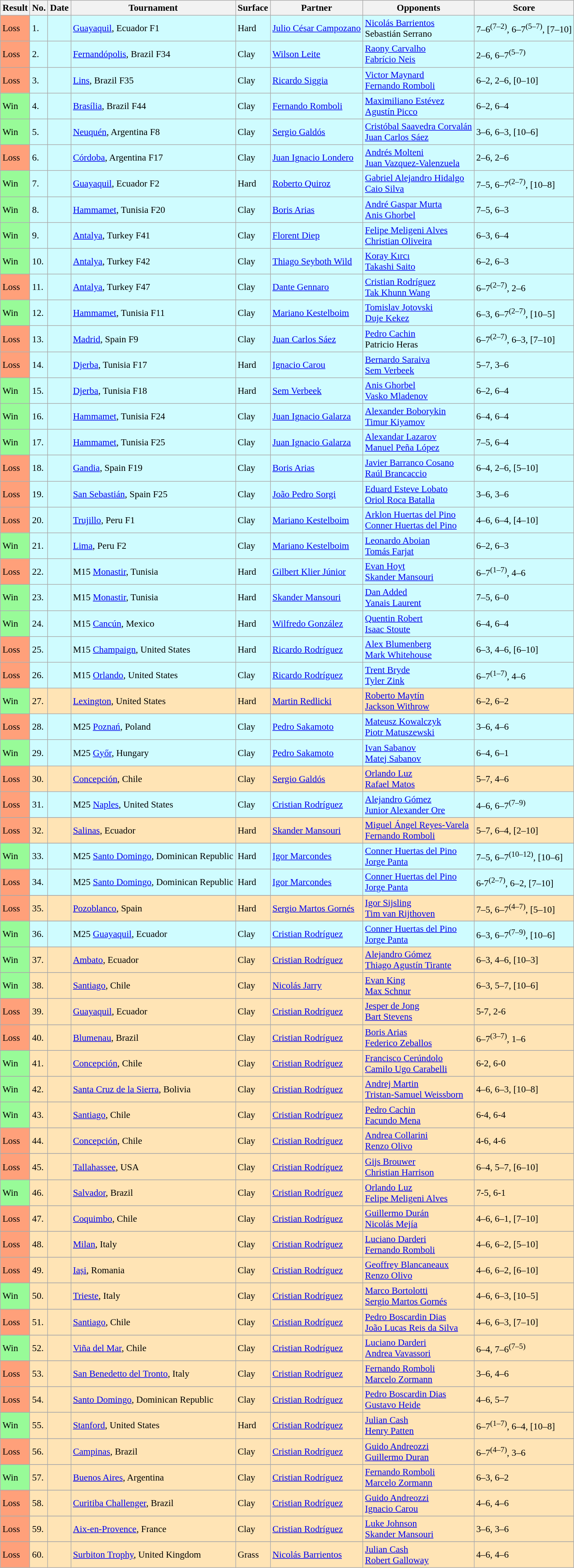<table class="sortable wikitable" style=font-size:97%>
<tr>
<th>Result</th>
<th>No.</th>
<th>Date</th>
<th>Tournament</th>
<th>Surface</th>
<th>Partner</th>
<th>Opponents</th>
<th>Score</th>
</tr>
<tr style="background:#cffcff;">
<td style="background:#ffa07a;">Loss</td>
<td>1.</td>
<td></td>
<td><a href='#'>Guayaquil</a>, Ecuador F1</td>
<td>Hard</td>
<td> <a href='#'>Julio César Campozano</a></td>
<td> <a href='#'>Nicolás Barrientos</a><br> Sebastián Serrano</td>
<td>7–6<sup>(7–2)</sup>, 6–7<sup>(5–7)</sup>, [7–10]</td>
</tr>
<tr style="background:#cffcff;">
<td style="background:#ffa07a;">Loss</td>
<td>2.</td>
<td></td>
<td><a href='#'>Fernandópolis</a>, Brazil F34</td>
<td>Clay</td>
<td> <a href='#'>Wilson Leite</a></td>
<td> <a href='#'>Raony Carvalho</a><br> <a href='#'>Fabrício Neis</a></td>
<td>2–6, 6–7<sup>(5–7)</sup></td>
</tr>
<tr style="background:#cffcff;">
<td style="background:#ffa07a;">Loss</td>
<td>3.</td>
<td></td>
<td><a href='#'>Lins</a>, Brazil F35</td>
<td>Clay</td>
<td> <a href='#'>Ricardo Siggia</a></td>
<td> <a href='#'>Victor Maynard</a><br> <a href='#'>Fernando Romboli</a></td>
<td>6–2, 2–6, [0–10]</td>
</tr>
<tr style="background:#cffcff;">
<td style="background:#98fb98;">Win</td>
<td>4.</td>
<td></td>
<td><a href='#'>Brasília</a>, Brazil F44</td>
<td>Clay</td>
<td> <a href='#'>Fernando Romboli</a></td>
<td> <a href='#'>Maximiliano Estévez</a><br> <a href='#'>Agustín Picco</a></td>
<td>6–2, 6–4</td>
</tr>
<tr style="background:#cffcff;">
<td style="background:#98fb98;">Win</td>
<td>5.</td>
<td></td>
<td><a href='#'>Neuquén</a>, Argentina F8</td>
<td>Clay</td>
<td> <a href='#'>Sergio Galdós</a></td>
<td> <a href='#'>Cristóbal Saavedra Corvalán</a><br> <a href='#'>Juan Carlos Sáez</a></td>
<td>3–6, 6–3, [10–6]</td>
</tr>
<tr style="background:#cffcff;">
<td style="background:#ffa07a;">Loss</td>
<td>6.</td>
<td></td>
<td><a href='#'>Córdoba</a>, Argentina F17</td>
<td>Clay</td>
<td> <a href='#'>Juan Ignacio Londero</a></td>
<td> <a href='#'>Andrés Molteni</a><br> <a href='#'>Juan Vazquez-Valenzuela</a></td>
<td>2–6, 2–6</td>
</tr>
<tr style="background:#cffcff;">
<td style="background:#98fb98;">Win</td>
<td>7.</td>
<td></td>
<td><a href='#'>Guayaquil</a>, Ecuador F2</td>
<td>Hard</td>
<td> <a href='#'>Roberto Quiroz</a></td>
<td> <a href='#'>Gabriel Alejandro Hidalgo</a><br> <a href='#'>Caio Silva</a></td>
<td>7–5, 6–7<sup>(2–7)</sup>, [10–8]</td>
</tr>
<tr style="background:#cffcff;">
<td style="background:#98fb98;">Win</td>
<td>8.</td>
<td></td>
<td><a href='#'>Hammamet</a>, Tunisia F20</td>
<td>Clay</td>
<td> <a href='#'>Boris Arias</a></td>
<td> <a href='#'>André Gaspar Murta</a><br> <a href='#'>Anis Ghorbel</a></td>
<td>7–5, 6–3</td>
</tr>
<tr style="background:#cffcff;">
<td style="background:#98fb98;">Win</td>
<td>9.</td>
<td></td>
<td><a href='#'>Antalya</a>, Turkey F41</td>
<td>Clay</td>
<td> <a href='#'>Florent Diep</a></td>
<td> <a href='#'>Felipe Meligeni Alves</a><br> <a href='#'>Christian Oliveira</a></td>
<td>6–3, 6–4</td>
</tr>
<tr style="background:#cffcff;">
<td style="background:#98fb98;">Win</td>
<td>10.</td>
<td></td>
<td><a href='#'>Antalya</a>, Turkey F42</td>
<td>Clay</td>
<td> <a href='#'>Thiago Seyboth Wild</a></td>
<td> <a href='#'>Koray Kırcı</a><br> <a href='#'>Takashi Saito</a></td>
<td>6–2, 6–3</td>
</tr>
<tr style="background:#cffcff;">
<td style="background:#ffa07a;">Loss</td>
<td>11.</td>
<td></td>
<td><a href='#'>Antalya</a>, Turkey F47</td>
<td>Clay</td>
<td> <a href='#'>Dante Gennaro</a></td>
<td> <a href='#'>Cristian Rodríguez</a><br> <a href='#'>Tak Khunn Wang</a></td>
<td>6–7<sup>(2–7)</sup>, 2–6</td>
</tr>
<tr style="background:#cffcff;">
<td style="background:#98fb98;">Win</td>
<td>12.</td>
<td></td>
<td><a href='#'>Hammamet</a>, Tunisia F11</td>
<td>Clay</td>
<td> <a href='#'>Mariano Kestelboim</a></td>
<td> <a href='#'>Tomislav Jotovski</a><br> <a href='#'>Duje Kekez</a></td>
<td>6–3, 6–7<sup>(2–7)</sup>, [10–5]</td>
</tr>
<tr style="background:#cffcff;">
<td style="background:#ffa07a;">Loss</td>
<td>13.</td>
<td></td>
<td><a href='#'>Madrid</a>, Spain F9</td>
<td>Clay</td>
<td> <a href='#'>Juan Carlos Sáez</a></td>
<td> <a href='#'>Pedro Cachin</a><br> Patricio Heras</td>
<td>6–7<sup>(2–7)</sup>, 6–3, [7–10]</td>
</tr>
<tr style="background:#cffcff;">
<td style="background:#ffa07a;">Loss</td>
<td>14.</td>
<td></td>
<td><a href='#'>Djerba</a>, Tunisia F17</td>
<td>Hard</td>
<td> <a href='#'>Ignacio Carou</a></td>
<td> <a href='#'>Bernardo Saraiva</a><br> <a href='#'>Sem Verbeek</a></td>
<td>5–7, 3–6</td>
</tr>
<tr style="background:#cffcff;">
<td style="background:#98fb98;">Win</td>
<td>15.</td>
<td></td>
<td><a href='#'>Djerba</a>, Tunisia F18</td>
<td>Hard</td>
<td> <a href='#'>Sem Verbeek</a></td>
<td> <a href='#'>Anis Ghorbel</a><br> <a href='#'>Vasko Mladenov</a></td>
<td>6–2, 6–4</td>
</tr>
<tr style="background:#cffcff;">
<td style="background:#98fb98;">Win</td>
<td>16.</td>
<td></td>
<td><a href='#'>Hammamet</a>, Tunisia F24</td>
<td>Clay</td>
<td> <a href='#'>Juan Ignacio Galarza</a></td>
<td> <a href='#'>Alexander Boborykin</a><br> <a href='#'>Timur Kiyamov</a></td>
<td>6–4, 6–4</td>
</tr>
<tr style="background:#cffcff;">
<td style="background:#98fb98;">Win</td>
<td>17.</td>
<td></td>
<td><a href='#'>Hammamet</a>, Tunisia F25</td>
<td>Clay</td>
<td> <a href='#'>Juan Ignacio Galarza</a></td>
<td> <a href='#'>Alexandar Lazarov</a><br> <a href='#'>Manuel Peña López</a></td>
<td>7–5, 6–4</td>
</tr>
<tr style="background:#cffcff;">
<td style="background:#ffa07a;">Loss</td>
<td>18.</td>
<td></td>
<td><a href='#'>Gandia</a>, Spain F19</td>
<td>Clay</td>
<td> <a href='#'>Boris Arias</a></td>
<td> <a href='#'>Javier Barranco Cosano</a><br> <a href='#'>Raúl Brancaccio</a></td>
<td>6–4, 2–6, [5–10]</td>
</tr>
<tr style="background:#cffcff;">
<td style="background:#ffa07a;">Loss</td>
<td>19.</td>
<td></td>
<td><a href='#'>San Sebastián</a>, Spain F25</td>
<td>Clay</td>
<td> <a href='#'>João Pedro Sorgi</a></td>
<td> <a href='#'>Eduard Esteve Lobato</a><br> <a href='#'>Oriol Roca Batalla</a></td>
<td>3–6, 3–6</td>
</tr>
<tr style="background:#cffcff;">
<td style="background:#ffa07a;">Loss</td>
<td>20.</td>
<td></td>
<td><a href='#'>Trujillo</a>, Peru F1</td>
<td>Clay</td>
<td> <a href='#'>Mariano Kestelboim</a></td>
<td> <a href='#'>Arklon Huertas del Pino</a><br> <a href='#'>Conner Huertas del Pino</a></td>
<td>4–6, 6–4, [4–10]</td>
</tr>
<tr style="background:#cffcff;">
<td style="background:#98fb98;">Win</td>
<td>21.</td>
<td></td>
<td><a href='#'>Lima</a>, Peru F2</td>
<td>Clay</td>
<td> <a href='#'>Mariano Kestelboim</a></td>
<td> <a href='#'>Leonardo Aboian</a><br> <a href='#'>Tomás Farjat</a></td>
<td>6–2, 6–3</td>
</tr>
<tr style="background:#cffcff;">
<td style="background:#ffa07a;">Loss</td>
<td>22.</td>
<td></td>
<td>M15 <a href='#'>Monastir</a>, Tunisia</td>
<td>Hard</td>
<td> <a href='#'>Gilbert Klier Júnior</a></td>
<td> <a href='#'>Evan Hoyt</a><br> <a href='#'>Skander Mansouri</a></td>
<td>6–7<sup>(1–7)</sup>, 4–6</td>
</tr>
<tr style="background:#cffcff;">
<td style="background:#98fb98;">Win</td>
<td>23.</td>
<td></td>
<td>M15 <a href='#'>Monastir</a>, Tunisia</td>
<td>Hard</td>
<td> <a href='#'>Skander Mansouri</a></td>
<td> <a href='#'>Dan Added</a><br> <a href='#'>Yanais Laurent</a></td>
<td>7–5, 6–0</td>
</tr>
<tr style="background:#cffcff;">
<td style="background:#98fb98;">Win</td>
<td>24.</td>
<td></td>
<td>M15 <a href='#'>Cancún</a>, Mexico</td>
<td>Hard</td>
<td> <a href='#'>Wilfredo González</a></td>
<td> <a href='#'>Quentin Robert</a><br> <a href='#'>Isaac Stoute</a></td>
<td>6–4, 6–4</td>
</tr>
<tr style="background:#cffcff;">
<td style="background:#ffa07a;">Loss</td>
<td>25.</td>
<td></td>
<td>M15 <a href='#'>Champaign</a>, United States</td>
<td>Hard</td>
<td> <a href='#'>Ricardo Rodríguez</a></td>
<td> <a href='#'>Alex Blumenberg</a><br> <a href='#'>Mark Whitehouse</a></td>
<td>6–3, 4–6, [6–10]</td>
</tr>
<tr style="background:#cffcff;">
<td style="background:#ffa07a;">Loss</td>
<td>26.</td>
<td></td>
<td>M15 <a href='#'>Orlando</a>, United States</td>
<td>Clay</td>
<td> <a href='#'>Ricardo Rodríguez</a></td>
<td> <a href='#'>Trent Bryde</a><br> <a href='#'>Tyler Zink</a></td>
<td>6–7<sup>(1–7)</sup>, 4–6</td>
</tr>
<tr style="background:moccasin">
<td style="background:#98fb98;">Win</td>
<td>27.</td>
<td><a href='#'></a></td>
<td><a href='#'>Lexington</a>, United States</td>
<td>Hard</td>
<td> <a href='#'>Martin Redlicki</a></td>
<td> <a href='#'>Roberto Maytín</a><br> <a href='#'>Jackson Withrow</a></td>
<td>6–2, 6–2</td>
</tr>
<tr style="background:#cffcff;">
<td style="background:#ffa07a;">Loss</td>
<td>28.</td>
<td></td>
<td>M25 <a href='#'>Poznań</a>, Poland</td>
<td>Clay</td>
<td> <a href='#'>Pedro Sakamoto</a></td>
<td> <a href='#'>Mateusz Kowalczyk</a><br> <a href='#'>Piotr Matuszewski</a></td>
<td>3–6, 4–6</td>
</tr>
<tr style="background:#cffcff;">
<td style="background:#98fb98;">Win</td>
<td>29.</td>
<td></td>
<td>M25 <a href='#'>Győr</a>, Hungary</td>
<td>Clay</td>
<td> <a href='#'>Pedro Sakamoto</a></td>
<td> <a href='#'>Ivan Sabanov</a><br> <a href='#'>Matej Sabanov</a></td>
<td>6–4, 6–1</td>
</tr>
<tr style="background:moccasin">
<td style="background:#ffa07a;">Loss</td>
<td>30.</td>
<td><a href='#'></a></td>
<td><a href='#'>Concepción</a>, Chile</td>
<td>Clay</td>
<td> <a href='#'>Sergio Galdós</a></td>
<td> <a href='#'>Orlando Luz</a><br> <a href='#'>Rafael Matos</a></td>
<td>5–7, 4–6</td>
</tr>
<tr style="background:#cffcff;">
<td style="background:#ffa07a;">Loss</td>
<td>31.</td>
<td></td>
<td>M25 <a href='#'>Naples</a>, United States</td>
<td>Clay</td>
<td> <a href='#'>Cristian Rodríguez</a></td>
<td> <a href='#'>Alejandro Gómez</a><br> <a href='#'>Junior Alexander Ore</a></td>
<td>4–6, 6–7<sup>(7–9)</sup></td>
</tr>
<tr>
</tr>
<tr style="background:moccasin">
<td style="background:#ffa07a;">Loss</td>
<td>32.</td>
<td><a href='#'></a></td>
<td><a href='#'>Salinas</a>, Ecuador</td>
<td>Hard</td>
<td> <a href='#'>Skander Mansouri</a></td>
<td> <a href='#'>Miguel Ángel Reyes-Varela</a><br> <a href='#'>Fernando Romboli</a></td>
<td>5–7, 6–4, [2–10]</td>
</tr>
<tr>
</tr>
<tr style="background:#cffcff;">
<td style="background:#98fb98;">Win</td>
<td>33.</td>
<td></td>
<td>M25 <a href='#'>Santo Domingo</a>, Dominican Republic</td>
<td>Hard</td>
<td> <a href='#'>Igor Marcondes</a></td>
<td> <a href='#'>Conner Huertas del Pino</a><br> <a href='#'>Jorge Panta</a></td>
<td>7–5, 6–7<sup>(10–12)</sup>, [10–6]</td>
</tr>
<tr>
</tr>
<tr style="background:#cffcff;">
<td style="background:#ffa07a;">Loss</td>
<td>34.</td>
<td></td>
<td>M25 <a href='#'>Santo Domingo</a>, Dominican Republic</td>
<td>Hard</td>
<td> <a href='#'>Igor Marcondes</a></td>
<td> <a href='#'>Conner Huertas del Pino</a><br> <a href='#'>Jorge Panta</a></td>
<td>6-7<sup>(2–7)</sup>, 6–2, [7–10]</td>
</tr>
<tr>
</tr>
<tr style="background:moccasin">
<td style="background:#ffa07a;">Loss</td>
<td>35.</td>
<td><a href='#'></a></td>
<td><a href='#'>Pozoblanco</a>, Spain</td>
<td>Hard</td>
<td> <a href='#'>Sergio Martos Gornés</a></td>
<td> <a href='#'>Igor Sijsling</a><br> <a href='#'>Tim van Rijthoven</a></td>
<td>7–5, 6–7<sup>(4–7)</sup>, [5–10]</td>
</tr>
<tr>
</tr>
<tr style="background:#cffcff;">
<td style="background:#98fb98;">Win</td>
<td>36.</td>
<td></td>
<td>M25 <a href='#'>Guayaquil</a>, Ecuador</td>
<td>Clay</td>
<td> <a href='#'>Cristian Rodríguez</a></td>
<td> <a href='#'>Conner Huertas del Pino</a><br> <a href='#'>Jorge Panta</a></td>
<td>6–3, 6–7<sup>(7–9)</sup>, [10–6]</td>
</tr>
<tr>
</tr>
<tr style="background:moccasin">
<td style="background:#98fb98;">Win</td>
<td>37.</td>
<td><a href='#'></a></td>
<td><a href='#'>Ambato</a>, Ecuador</td>
<td>Clay</td>
<td> <a href='#'>Cristian Rodríguez</a></td>
<td> <a href='#'>Alejandro Gómez</a><br> <a href='#'>Thiago Agustín Tirante</a></td>
<td>6–3, 4–6, [10–3]</td>
</tr>
<tr>
</tr>
<tr style="background:moccasin">
<td style="background:#98fb98;">Win</td>
<td>38.</td>
<td><a href='#'></a></td>
<td><a href='#'>Santiago</a>, Chile</td>
<td>Clay</td>
<td> <a href='#'>Nicolás Jarry</a></td>
<td> <a href='#'>Evan King</a><br> <a href='#'>Max Schnur</a></td>
<td>6–3, 5–7, [10–6]</td>
</tr>
<tr>
</tr>
<tr style="background:moccasin">
<td style="background:#ffa07a;">Loss</td>
<td>39.</td>
<td><a href='#'></a></td>
<td><a href='#'>Guayaquil</a>, Ecuador</td>
<td>Clay</td>
<td> <a href='#'>Cristian Rodríguez</a></td>
<td> <a href='#'>Jesper de Jong</a><br> <a href='#'>Bart Stevens</a></td>
<td>5-7, 2-6</td>
</tr>
<tr>
</tr>
<tr style="background:moccasin">
<td style="background:#ffa07a;">Loss</td>
<td>40.</td>
<td><a href='#'></a></td>
<td><a href='#'>Blumenau</a>, Brazil</td>
<td>Clay</td>
<td> <a href='#'>Cristian Rodríguez</a></td>
<td> <a href='#'>Boris Arias</a><br> <a href='#'>Federico Zeballos</a></td>
<td>6–7<sup>(3–7)</sup>, 1–6</td>
</tr>
<tr>
</tr>
<tr style="background:moccasin">
<td style="background:#98fb98;">Win</td>
<td>41.</td>
<td><a href='#'></a></td>
<td><a href='#'>Concepción</a>, Chile</td>
<td>Clay</td>
<td> <a href='#'>Cristian Rodríguez</a></td>
<td> <a href='#'>Francisco Cerúndolo</a><br> <a href='#'>Camilo Ugo Carabelli</a></td>
<td>6-2, 6-0</td>
</tr>
<tr>
</tr>
<tr style="background:moccasin">
<td style="background:#98fb98;">Win</td>
<td>42.</td>
<td><a href='#'></a></td>
<td><a href='#'>Santa Cruz de la Sierra</a>, Bolivia</td>
<td>Clay</td>
<td> <a href='#'>Cristian Rodríguez</a></td>
<td> <a href='#'>Andrej Martin</a><br> <a href='#'>Tristan-Samuel Weissborn</a></td>
<td>4–6, 6–3, [10–8]</td>
</tr>
<tr>
</tr>
<tr style="background:moccasin">
<td style="background:#98fb98;">Win</td>
<td>43.</td>
<td><a href='#'></a></td>
<td><a href='#'>Santiago</a>, Chile</td>
<td>Clay</td>
<td> <a href='#'>Cristian Rodríguez</a></td>
<td> <a href='#'>Pedro Cachin</a><br> <a href='#'>Facundo Mena</a></td>
<td>6-4, 6-4</td>
</tr>
<tr>
</tr>
<tr style="background:moccasin">
<td style="background:#ffa07a;">Loss</td>
<td>44.</td>
<td><a href='#'></a></td>
<td><a href='#'>Concepción</a>, Chile</td>
<td>Clay</td>
<td> <a href='#'>Cristian Rodríguez</a></td>
<td> <a href='#'>Andrea Collarini</a><br> <a href='#'>Renzo Olivo</a></td>
<td>4-6, 4-6</td>
</tr>
<tr>
</tr>
<tr style="background:moccasin">
<td style="background:#ffa07a;">Loss</td>
<td>45.</td>
<td><a href='#'></a></td>
<td><a href='#'>Tallahassee</a>, USA</td>
<td>Clay</td>
<td> <a href='#'>Cristian Rodríguez</a></td>
<td> <a href='#'>Gijs Brouwer</a><br> <a href='#'>Christian Harrison</a></td>
<td>6–4, 5–7, [6–10]</td>
</tr>
<tr>
</tr>
<tr style="background:moccasin">
<td style="background:#98fb98;">Win</td>
<td>46.</td>
<td><a href='#'></a></td>
<td><a href='#'>Salvador</a>, Brazil</td>
<td>Clay</td>
<td> <a href='#'>Cristian Rodríguez</a></td>
<td> <a href='#'>Orlando Luz</a><br> <a href='#'>Felipe Meligeni Alves</a></td>
<td>7-5, 6-1</td>
</tr>
<tr>
</tr>
<tr style="background:moccasin">
<td style="background:#ffa07a;">Loss</td>
<td>47.</td>
<td><a href='#'></a></td>
<td><a href='#'>Coquimbo</a>, Chile</td>
<td>Clay</td>
<td> <a href='#'>Cristian Rodríguez</a></td>
<td> <a href='#'>Guillermo Durán</a><br> <a href='#'>Nicolás Mejía</a></td>
<td>4–6, 6–1, [7–10]</td>
</tr>
<tr>
</tr>
<tr style="background:moccasin">
<td style="background:#ffa07a;">Loss</td>
<td>48.</td>
<td><a href='#'></a></td>
<td><a href='#'>Milan</a>, Italy</td>
<td>Clay</td>
<td> <a href='#'>Cristian Rodríguez</a></td>
<td> <a href='#'>Luciano Darderi</a><br> <a href='#'>Fernando Romboli</a></td>
<td>4–6, 6–2, [5–10]</td>
</tr>
<tr>
</tr>
<tr style="background:moccasin">
<td style="background:#ffa07a;">Loss</td>
<td>49.</td>
<td><a href='#'></a></td>
<td><a href='#'>Iași</a>, Romania</td>
<td>Clay</td>
<td> <a href='#'>Cristian Rodríguez</a></td>
<td> <a href='#'>Geoffrey Blancaneaux</a><br> <a href='#'>Renzo Olivo</a></td>
<td>4–6, 6–2, [6–10]</td>
</tr>
<tr>
</tr>
<tr style="background:moccasin">
<td style="background:#98fb98;">Win</td>
<td>50.</td>
<td><a href='#'></a></td>
<td><a href='#'>Trieste</a>, Italy</td>
<td>Clay</td>
<td> <a href='#'>Cristian Rodríguez</a></td>
<td> <a href='#'>Marco Bortolotti</a><br> <a href='#'>Sergio Martos Gornés</a></td>
<td>4–6, 6–3, [10–5]</td>
</tr>
<tr>
</tr>
<tr style="background:moccasin">
<td style="background:#ffa07a;">Loss</td>
<td>51.</td>
<td><a href='#'></a></td>
<td><a href='#'>Santiago</a>, Chile</td>
<td>Clay</td>
<td> <a href='#'>Cristian Rodríguez</a></td>
<td> <a href='#'>Pedro Boscardin Dias</a><br> <a href='#'>João Lucas Reis da Silva</a></td>
<td>4–6, 6–3, [7–10]</td>
</tr>
<tr>
</tr>
<tr style="background:moccasin">
<td style="background:#98fb98;">Win</td>
<td>52.</td>
<td><a href='#'></a></td>
<td><a href='#'>Viña del Mar</a>, Chile</td>
<td>Clay</td>
<td> <a href='#'>Cristian Rodríguez</a></td>
<td> <a href='#'>Luciano Darderi</a><br> <a href='#'>Andrea Vavassori</a></td>
<td>6–4, 7–6<sup>(7–5)</sup></td>
</tr>
<tr>
</tr>
<tr style="background:moccasin">
<td style="background:#ffa07a;">Loss</td>
<td>53.</td>
<td><a href='#'></a></td>
<td><a href='#'>San Benedetto del Tronto</a>, Italy</td>
<td>Clay</td>
<td> <a href='#'>Cristian Rodríguez</a></td>
<td> <a href='#'>Fernando Romboli</a><br> <a href='#'>Marcelo Zormann</a></td>
<td>3–6, 4–6</td>
</tr>
<tr>
</tr>
<tr style="background:moccasin">
<td style="background:#ffa07a;">Loss</td>
<td>54.</td>
<td><a href='#'></a></td>
<td><a href='#'>Santo Domingo</a>, Dominican Republic</td>
<td>Clay</td>
<td> <a href='#'>Cristian Rodríguez</a></td>
<td> <a href='#'>Pedro Boscardin Dias</a><br> <a href='#'>Gustavo Heide</a></td>
<td>4–6, 5–7</td>
</tr>
<tr>
</tr>
<tr style="background:moccasin">
<td style="background:#98fb98;">Win</td>
<td>55.</td>
<td><a href='#'></a></td>
<td><a href='#'>Stanford</a>, United States</td>
<td>Hard</td>
<td> <a href='#'>Cristian Rodríguez</a></td>
<td> <a href='#'>Julian Cash</a><br> <a href='#'>Henry Patten</a></td>
<td>6–7<sup>(1–7)</sup>, 6–4, [10–8]</td>
</tr>
<tr>
</tr>
<tr style="background:moccasin">
<td style="background:#ffa07a;">Loss</td>
<td>56.</td>
<td><a href='#'></a></td>
<td><a href='#'>Campinas</a>, Brazil</td>
<td>Clay</td>
<td> <a href='#'>Cristian Rodríguez</a></td>
<td> <a href='#'>Guido Andreozzi</a><br> <a href='#'>Guillermo Duran</a></td>
<td>6–7<sup>(4–7)</sup>, 3–6</td>
</tr>
<tr>
</tr>
<tr style="background:moccasin">
<td style="background:#98FB98;">Win</td>
<td>57.</td>
<td><a href='#'></a></td>
<td><a href='#'>Buenos Aires</a>, Argentina</td>
<td>Clay</td>
<td> <a href='#'>Cristian Rodríguez</a></td>
<td> <a href='#'>Fernando Romboli</a><br> <a href='#'>Marcelo Zormann</a></td>
<td>6–3, 6–2</td>
</tr>
<tr>
</tr>
<tr style="background:moccasin">
<td style="background:#ffa07a;">Loss</td>
<td>58.</td>
<td><a href='#'></a></td>
<td><a href='#'>Curitiba Challenger</a>, Brazil</td>
<td>Clay</td>
<td> <a href='#'>Cristian Rodríguez</a></td>
<td> <a href='#'>Guido Andreozzi</a><br> <a href='#'>Ignacio Carou</a></td>
<td>4–6, 4–6</td>
</tr>
<tr>
</tr>
<tr style="background:moccasin">
<td style="background:#ffa07a;">Loss</td>
<td>59.</td>
<td><a href='#'></a></td>
<td><a href='#'>Aix-en-Provence</a>, France</td>
<td>Clay</td>
<td> <a href='#'>Cristian Rodríguez</a></td>
<td> <a href='#'>Luke Johnson</a><br> <a href='#'>Skander Mansouri</a></td>
<td>3–6, 3–6</td>
</tr>
<tr>
</tr>
<tr style="background:moccasin">
<td style="background:#ffa07a;">Loss</td>
<td>60.</td>
<td><a href='#'></a></td>
<td><a href='#'>Surbiton Trophy</a>, United Kingdom</td>
<td>Grass</td>
<td> <a href='#'>Nicolás Barrientos</a></td>
<td> <a href='#'>Julian Cash</a><br> <a href='#'>Robert Galloway</a></td>
<td>4–6, 4–6</td>
</tr>
</table>
